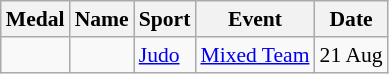<table class="wikitable sortable" style="font-size:90%">
<tr>
<th>Medal</th>
<th>Name</th>
<th>Sport</th>
<th>Event</th>
<th>Date</th>
</tr>
<tr>
<td></td>
<td><em></em></td>
<td><a href='#'>Judo</a></td>
<td><a href='#'>Mixed Team</a></td>
<td>21 Aug</td>
</tr>
</table>
